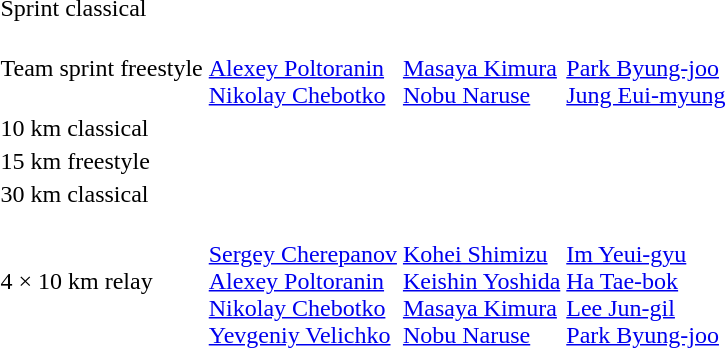<table>
<tr>
<td>Sprint classical<br></td>
<td></td>
<td></td>
<td></td>
</tr>
<tr>
<td>Team sprint freestyle<br></td>
<td><br><a href='#'>Alexey Poltoranin</a><br><a href='#'>Nikolay Chebotko</a></td>
<td><br><a href='#'>Masaya Kimura</a><br><a href='#'>Nobu Naruse</a></td>
<td><br><a href='#'>Park Byung-joo</a><br><a href='#'>Jung Eui-myung</a></td>
</tr>
<tr>
<td>10 km classical<br></td>
<td></td>
<td></td>
<td></td>
</tr>
<tr>
<td>15 km freestyle<br></td>
<td></td>
<td></td>
<td></td>
</tr>
<tr>
<td>30 km classical<br></td>
<td></td>
<td></td>
<td></td>
</tr>
<tr>
<td>4 × 10 km relay<br></td>
<td><br><a href='#'>Sergey Cherepanov</a><br><a href='#'>Alexey Poltoranin</a><br><a href='#'>Nikolay Chebotko</a><br><a href='#'>Yevgeniy Velichko</a></td>
<td><br><a href='#'>Kohei Shimizu</a><br><a href='#'>Keishin Yoshida</a><br><a href='#'>Masaya Kimura</a><br><a href='#'>Nobu Naruse</a></td>
<td><br><a href='#'>Im Yeui-gyu</a><br><a href='#'>Ha Tae-bok</a><br><a href='#'>Lee Jun-gil</a><br><a href='#'>Park Byung-joo</a></td>
</tr>
</table>
